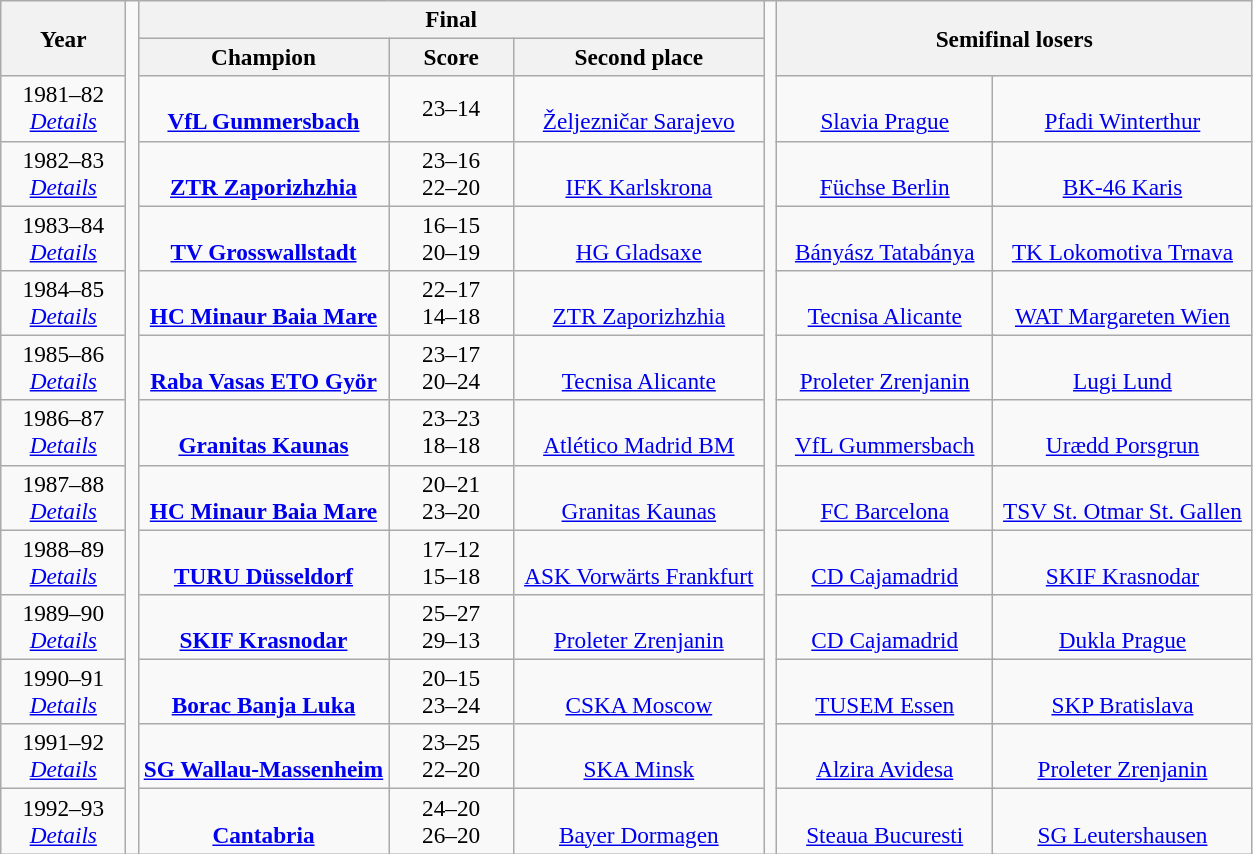<table class="wikitable" style="font-size: 97%; text-align: center;">
<tr>
<th rowspan=2 width="10%">Year</th>
<td rowspan="14" width="1%"></td>
<th colspan=3>Final</th>
<td rowspan="14" width="1%"></td>
<th colspan="3" rowspan="2" width="40%">Semifinal losers</th>
</tr>
<tr>
<th width="20%">Champion</th>
<th width="10%">Score</th>
<th width="20%">Second place</th>
</tr>
<tr>
<td>1981–82<br><em><a href='#'>Details</a></em></td>
<td><br>  <strong><a href='#'>VfL Gummersbach</a></strong></td>
<td>23–14</td>
<td><br> <a href='#'>Željezničar Sarajevo</a></td>
<td colspan="2"><br> <a href='#'>Slavia Prague</a></td>
<td><br> <a href='#'>Pfadi Winterthur</a></td>
</tr>
<tr>
<td>1982–83<br><em><a href='#'>Details</a></em></td>
<td><br>  <strong><a href='#'>ZTR Zaporizhzhia</a></strong></td>
<td>23–16 <br> 22–20</td>
<td><br> <a href='#'>IFK Karlskrona</a></td>
<td colspan="2"><br> <a href='#'>Füchse Berlin</a></td>
<td><br> <a href='#'>BK-46 Karis</a></td>
</tr>
<tr>
<td>1983–84<br><em><a href='#'>Details</a></em></td>
<td><br>  <strong><a href='#'>TV Grosswallstadt</a></strong></td>
<td>16–15 <br> 20–19</td>
<td><br> <a href='#'>HG Gladsaxe</a></td>
<td colspan="2"><br> <a href='#'>Bányász Tatabánya</a></td>
<td><br> <a href='#'>TK Lokomotiva Trnava</a></td>
</tr>
<tr>
<td>1984–85<br><em><a href='#'>Details</a></em></td>
<td><br>  <strong><a href='#'>HC Minaur Baia Mare</a></strong></td>
<td>22–17 <br> 14–18</td>
<td><br> <a href='#'>ZTR Zaporizhzhia</a></td>
<td colspan="2"><br> <a href='#'>Tecnisa Alicante</a></td>
<td><br> <a href='#'>WAT Margareten Wien</a></td>
</tr>
<tr>
<td>1985–86<br><em><a href='#'>Details</a></em></td>
<td><br>  <strong><a href='#'>Raba Vasas ETO Györ</a></strong></td>
<td>23–17 <br> 20–24</td>
<td><br> <a href='#'>Tecnisa Alicante</a></td>
<td colspan="2"><br> <a href='#'>Proleter Zrenjanin</a></td>
<td><br> <a href='#'>Lugi Lund</a></td>
</tr>
<tr>
<td>1986–87<br><em><a href='#'>Details</a></em></td>
<td><br>  <strong><a href='#'>Granitas Kaunas</a></strong></td>
<td>23–23 <br> 18–18</td>
<td><br> <a href='#'>Atlético Madrid BM</a></td>
<td colspan="2"><br> <a href='#'>VfL Gummersbach</a></td>
<td><br> <a href='#'>Urædd Porsgrun</a></td>
</tr>
<tr>
<td>1987–88<br><em><a href='#'>Details</a></em></td>
<td><br>  <strong><a href='#'>HC Minaur Baia Mare</a></strong></td>
<td>20–21 <br> 23–20</td>
<td><br> <a href='#'>Granitas Kaunas</a></td>
<td colspan="2"><br> <a href='#'>FC Barcelona</a></td>
<td><br> <a href='#'>TSV St. Otmar St. Gallen</a></td>
</tr>
<tr>
<td>1988–89<br><em><a href='#'>Details</a></em></td>
<td><br>  <strong><a href='#'>TURU Düsseldorf</a></strong></td>
<td>17–12 <br> 15–18</td>
<td><br> <a href='#'>ASK Vorwärts Frankfurt</a></td>
<td colspan="2"><br> <a href='#'>CD Cajamadrid</a></td>
<td><br> <a href='#'>SKIF Krasnodar</a></td>
</tr>
<tr>
<td>1989–90<br><em><a href='#'>Details</a></em></td>
<td><br>  <strong><a href='#'>SKIF Krasnodar</a></strong></td>
<td>25–27 <br> 29–13</td>
<td><br> <a href='#'>Proleter Zrenjanin</a></td>
<td colspan="2"><br> <a href='#'>CD Cajamadrid</a></td>
<td><br> <a href='#'>Dukla Prague</a></td>
</tr>
<tr>
<td>1990–91<br><em><a href='#'>Details</a></em></td>
<td><br>  <strong><a href='#'>Borac Banja Luka</a></strong></td>
<td>20–15 <br> 23–24</td>
<td><br> <a href='#'>CSKA Moscow</a></td>
<td colspan="2"><br> <a href='#'>TUSEM Essen</a></td>
<td><br> <a href='#'>SKP Bratislava</a></td>
</tr>
<tr>
<td>1991–92<br><em><a href='#'>Details</a></em></td>
<td><br>  <strong><a href='#'>SG Wallau-Massenheim</a></strong></td>
<td>23–25 <br> 22–20</td>
<td><br> <a href='#'>SKA Minsk</a></td>
<td colspan="2"><br> <a href='#'>Alzira Avidesa</a></td>
<td><br> <a href='#'>Proleter Zrenjanin</a></td>
</tr>
<tr>
<td>1992–93<br><em><a href='#'>Details</a></em></td>
<td><br>  <strong><a href='#'>Cantabria</a></strong></td>
<td>24–20 <br> 26–20</td>
<td><br> <a href='#'>Bayer Dormagen</a></td>
<td colspan="2"><br> <a href='#'>Steaua Bucuresti</a></td>
<td><br> <a href='#'>SG Leutershausen</a></td>
</tr>
</table>
